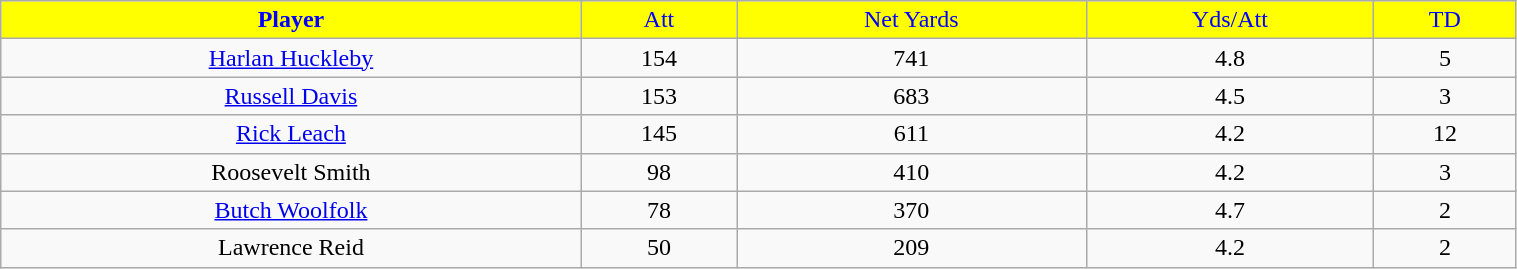<table class="wikitable" style="width:80%;">
<tr style="text-align:center; background:yellow; color:blue;">
<td><strong>Player</strong></td>
<td>Att</td>
<td>Net Yards</td>
<td>Yds/Att</td>
<td>TD</td>
</tr>
<tr style="text-align:center;" bgcolor="">
<td><a href='#'>Harlan Huckleby</a></td>
<td>154</td>
<td>741</td>
<td>4.8</td>
<td>5</td>
</tr>
<tr style="text-align:center;" bgcolor="">
<td><a href='#'>Russell Davis</a></td>
<td>153</td>
<td>683</td>
<td>4.5</td>
<td>3</td>
</tr>
<tr style="text-align:center;" bgcolor="">
<td><a href='#'>Rick Leach</a></td>
<td>145</td>
<td>611</td>
<td>4.2</td>
<td>12</td>
</tr>
<tr style="text-align:center;" bgcolor="">
<td>Roosevelt Smith</td>
<td>98</td>
<td>410</td>
<td>4.2</td>
<td>3</td>
</tr>
<tr style="text-align:center;" bgcolor="">
<td><a href='#'>Butch Woolfolk</a></td>
<td>78</td>
<td>370</td>
<td>4.7</td>
<td>2</td>
</tr>
<tr style="text-align:center;" bgcolor="">
<td>Lawrence Reid</td>
<td>50</td>
<td>209</td>
<td>4.2</td>
<td>2</td>
</tr>
</table>
